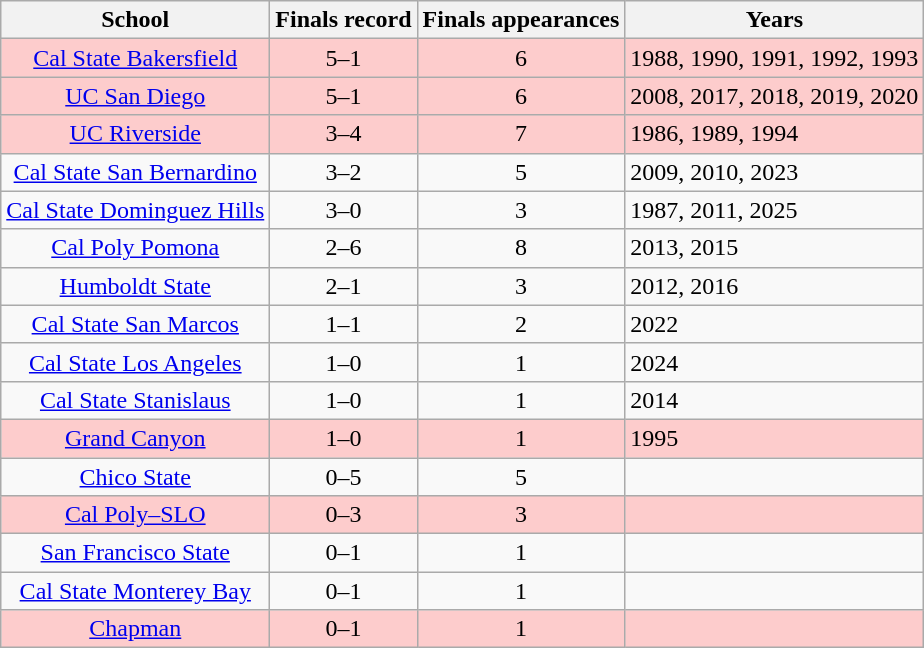<table class="wikitable sortable" style="text-align:center;">
<tr>
<th>School</th>
<th>Finals record</th>
<th>Finals appearances</th>
<th class=unsortable>Years</th>
</tr>
<tr bgcolor=#fdcccc>
<td><a href='#'>Cal State Bakersfield</a></td>
<td>5–1</td>
<td>6</td>
<td align=left>1988, 1990, 1991, 1992, 1993</td>
</tr>
<tr bgcolor=#fdcccc>
<td><a href='#'>UC San Diego</a></td>
<td>5–1</td>
<td>6</td>
<td align=left>2008, 2017, 2018, 2019, 2020</td>
</tr>
<tr bgcolor=#fdcccc>
<td><a href='#'>UC Riverside</a></td>
<td>3–4</td>
<td>7</td>
<td align=left>1986, 1989, 1994</td>
</tr>
<tr>
<td><a href='#'>Cal State San Bernardino</a></td>
<td>3–2</td>
<td>5</td>
<td align=left>2009, 2010, 2023</td>
</tr>
<tr>
<td><a href='#'>Cal State Dominguez Hills</a></td>
<td>3–0</td>
<td>3</td>
<td align=left>1987, 2011, 2025</td>
</tr>
<tr>
<td><a href='#'>Cal Poly Pomona</a></td>
<td>2–6</td>
<td>8</td>
<td align=left>2013, 2015</td>
</tr>
<tr>
<td><a href='#'>Humboldt State</a></td>
<td>2–1</td>
<td>3</td>
<td align=left>2012, 2016</td>
</tr>
<tr>
<td><a href='#'>Cal State San Marcos</a></td>
<td>1–1</td>
<td>2</td>
<td align=left>2022</td>
</tr>
<tr>
<td><a href='#'>Cal State Los Angeles</a></td>
<td>1–0</td>
<td>1</td>
<td align=left>2024</td>
</tr>
<tr>
<td><a href='#'>Cal State Stanislaus</a></td>
<td>1–0</td>
<td>1</td>
<td align=left>2014</td>
</tr>
<tr bgcolor=#fdcccc>
<td><a href='#'>Grand Canyon</a></td>
<td>1–0</td>
<td>1</td>
<td align=left>1995</td>
</tr>
<tr>
<td><a href='#'>Chico State</a></td>
<td>0–5</td>
<td>5</td>
<td align=left></td>
</tr>
<tr bgcolor=#fdcccc>
<td><a href='#'>Cal Poly–SLO</a></td>
<td>0–3</td>
<td>3</td>
<td align=left></td>
</tr>
<tr>
<td><a href='#'>San Francisco State</a></td>
<td>0–1</td>
<td>1</td>
<td align=left></td>
</tr>
<tr>
<td><a href='#'>Cal State Monterey Bay</a></td>
<td>0–1</td>
<td>1</td>
<td align=left></td>
</tr>
<tr bgcolor=#fdcccc>
<td><a href='#'>Chapman</a></td>
<td>0–1</td>
<td>1</td>
<td align=left></td>
</tr>
</table>
